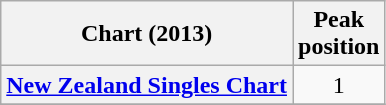<table class="wikitable sortable plainrowheaders">
<tr>
<th scope="col">Chart (2013)</th>
<th scope="col">Peak<br>position</th>
</tr>
<tr>
<th scope="row"><a href='#'>New Zealand Singles Chart</a></th>
<td style="text-align:center;">1</td>
</tr>
<tr>
</tr>
</table>
